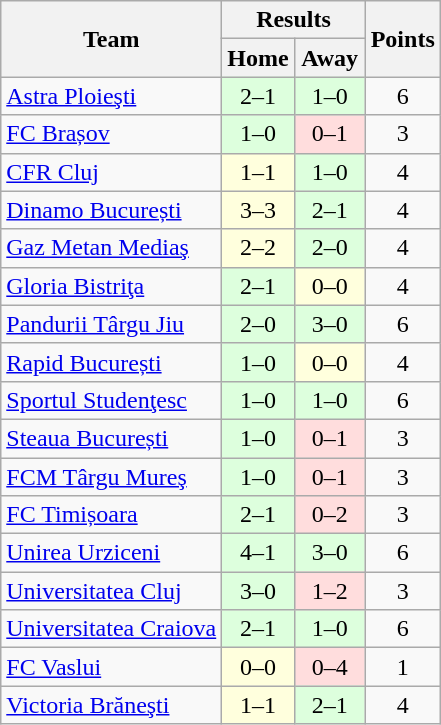<table class="wikitable" style="text-align:center">
<tr>
<th rowspan=2>Team</th>
<th colspan=2>Results</th>
<th rowspan=2>Points</th>
</tr>
<tr>
<th width=40>Home</th>
<th width=40>Away</th>
</tr>
<tr>
<td align=left><a href='#'>Astra Ploieşti</a></td>
<td bgcolor="#ddffdd">2–1</td>
<td bgcolor="#ddffdd">1–0</td>
<td>6</td>
</tr>
<tr>
<td align=left><a href='#'>FC Brașov</a></td>
<td bgcolor="#ddffdd">1–0</td>
<td bgcolor="#ffdddd">0–1</td>
<td>3</td>
</tr>
<tr>
<td align=left><a href='#'>CFR Cluj</a></td>
<td bgcolor="#ffffdd">1–1</td>
<td bgcolor="#ddffdd">1–0</td>
<td>4</td>
</tr>
<tr>
<td align=left><a href='#'>Dinamo București</a></td>
<td bgcolor="#ffffdd">3–3</td>
<td bgcolor="#ddffdd">2–1</td>
<td>4</td>
</tr>
<tr>
<td align=left><a href='#'>Gaz Metan Mediaş</a></td>
<td bgcolor="#ffffdd">2–2</td>
<td bgcolor="#ddffdd">2–0</td>
<td>4</td>
</tr>
<tr>
<td align=left><a href='#'>Gloria Bistriţa</a></td>
<td bgcolor="#ddffdd">2–1</td>
<td bgcolor="#ffffdd">0–0</td>
<td>4</td>
</tr>
<tr>
<td align=left><a href='#'>Pandurii Târgu Jiu</a></td>
<td bgcolor="#ddffdd">2–0</td>
<td bgcolor="#ddffdd">3–0</td>
<td>6</td>
</tr>
<tr>
<td align=left><a href='#'>Rapid București</a></td>
<td bgcolor="#ddffdd">1–0</td>
<td bgcolor="#ffffdd">0–0</td>
<td>4</td>
</tr>
<tr>
<td align=left><a href='#'>Sportul Studenţesc</a></td>
<td bgcolor="#ddffdd">1–0</td>
<td bgcolor="#ddffdd">1–0</td>
<td>6</td>
</tr>
<tr>
<td align=left><a href='#'>Steaua București</a></td>
<td bgcolor="#ddffdd">1–0</td>
<td bgcolor="#ffdddd">0–1</td>
<td>3</td>
</tr>
<tr>
<td align=left><a href='#'>FCM Târgu Mureş</a></td>
<td bgcolor="#ddffdd">1–0</td>
<td bgcolor="#ffdddd">0–1</td>
<td>3</td>
</tr>
<tr>
<td align=left><a href='#'>FC Timișoara</a></td>
<td bgcolor="#ddffdd">2–1</td>
<td bgcolor="#ffdddd">0–2</td>
<td>3</td>
</tr>
<tr>
<td align=left><a href='#'>Unirea Urziceni</a></td>
<td bgcolor="#ddffdd">4–1</td>
<td bgcolor="#ddffdd">3–0</td>
<td>6</td>
</tr>
<tr>
<td align=left><a href='#'>Universitatea Cluj</a></td>
<td bgcolor="#ddffdd">3–0</td>
<td bgcolor="#ffdddd">1–2</td>
<td>3</td>
</tr>
<tr>
<td align=left><a href='#'>Universitatea Craiova</a></td>
<td bgcolor="#ddffdd">2–1</td>
<td bgcolor="#ddffdd">1–0</td>
<td>6</td>
</tr>
<tr>
<td align=left><a href='#'>FC Vaslui</a></td>
<td bgcolor="#ffffdd">0–0</td>
<td bgcolor="#ffdddd">0–4</td>
<td>1</td>
</tr>
<tr>
<td align=left><a href='#'>Victoria Brăneşti</a></td>
<td bgcolor="#ffffdd">1–1</td>
<td bgcolor="#ddffdd">2–1</td>
<td>4</td>
</tr>
</table>
